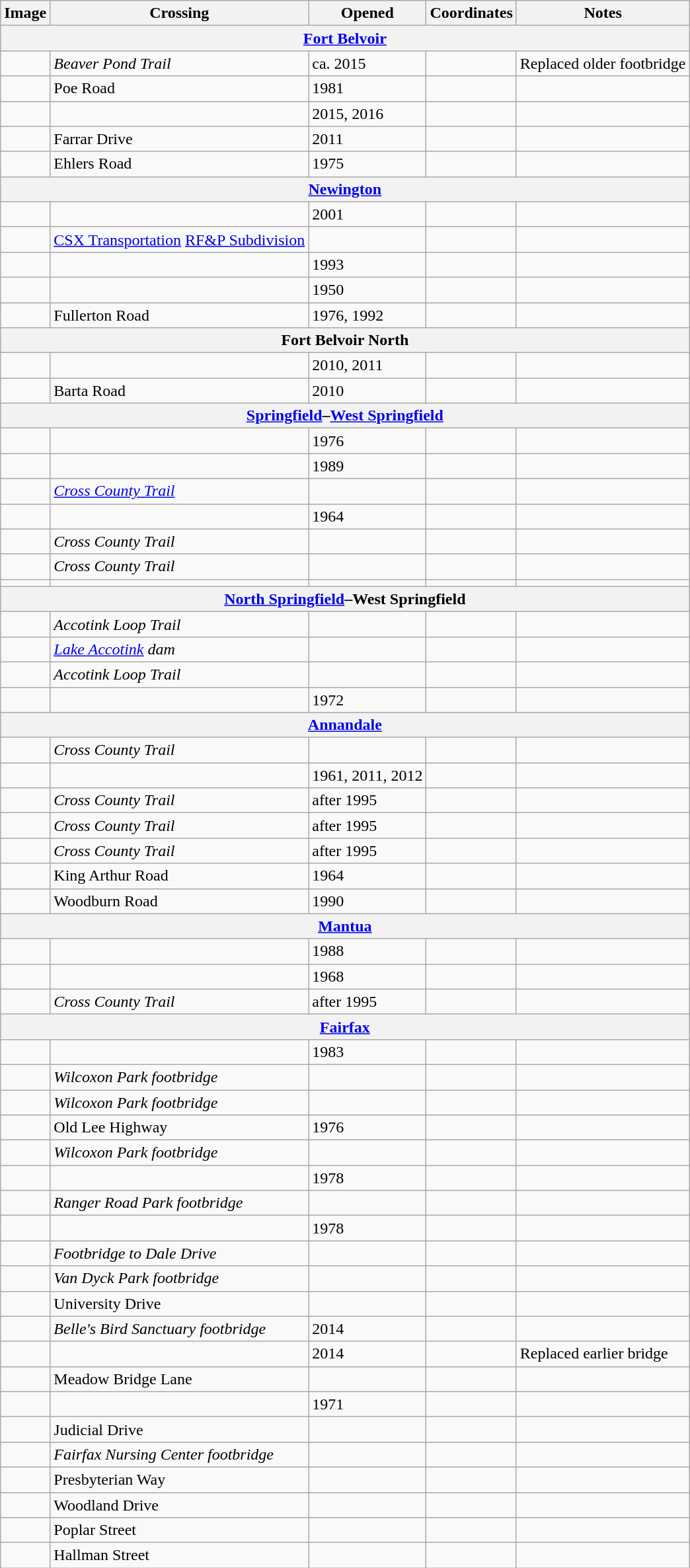<table class="wikitable">
<tr>
<th>Image</th>
<th>Crossing</th>
<th>Opened</th>
<th>Coordinates</th>
<th>Notes</th>
</tr>
<tr>
<th colspan="5"><a href='#'>Fort Belvoir</a></th>
</tr>
<tr>
<td></td>
<td><em>Beaver Pond Trail</em></td>
<td>ca. 2015</td>
<td></td>
<td>Replaced older footbridge</td>
</tr>
<tr>
<td></td>
<td>Poe Road</td>
<td>1981</td>
<td></td>
<td></td>
</tr>
<tr>
<td></td>
<td></td>
<td>2015, 2016</td>
<td></td>
<td></td>
</tr>
<tr>
<td></td>
<td>Farrar Drive</td>
<td>2011</td>
<td></td>
<td></td>
</tr>
<tr>
<td></td>
<td>Ehlers Road</td>
<td>1975</td>
<td></td>
<td></td>
</tr>
<tr>
<th colspan="5"><a href='#'>Newington</a></th>
</tr>
<tr>
<td></td>
<td></td>
<td>2001</td>
<td></td>
<td></td>
</tr>
<tr>
<td></td>
<td><a href='#'>CSX Transportation</a> <a href='#'>RF&P Subdivision</a></td>
<td></td>
<td></td>
<td></td>
</tr>
<tr>
<td></td>
<td></td>
<td>1993</td>
<td></td>
<td></td>
</tr>
<tr>
<td></td>
<td></td>
<td>1950</td>
<td></td>
<td></td>
</tr>
<tr>
<td></td>
<td>Fullerton Road</td>
<td>1976, 1992</td>
<td></td>
<td></td>
</tr>
<tr>
<th colspan="5">Fort Belvoir North</th>
</tr>
<tr>
<td></td>
<td></td>
<td>2010, 2011</td>
<td></td>
<td></td>
</tr>
<tr>
<td></td>
<td>Barta Road</td>
<td>2010</td>
<td></td>
<td></td>
</tr>
<tr>
<th colspan="5"><a href='#'>Springfield</a>–<a href='#'>West Springfield</a></th>
</tr>
<tr>
<td></td>
<td></td>
<td>1976</td>
<td></td>
<td></td>
</tr>
<tr>
<td></td>
<td></td>
<td>1989</td>
<td></td>
<td></td>
</tr>
<tr>
<td></td>
<td><a href='#'><em>Cross County Trail</em></a></td>
<td></td>
<td></td>
<td></td>
</tr>
<tr>
<td></td>
<td></td>
<td>1964</td>
<td></td>
<td></td>
</tr>
<tr>
<td></td>
<td><em>Cross County Trail</em></td>
<td></td>
<td></td>
<td></td>
</tr>
<tr>
<td></td>
<td><em>Cross County Trail</em></td>
<td></td>
<td></td>
<td></td>
</tr>
<tr>
<td></td>
<td></td>
<td></td>
<td></td>
<td></td>
</tr>
<tr>
<th colspan="5"><a href='#'>North Springfield</a>–West Springfield</th>
</tr>
<tr>
<td></td>
<td><em>Accotink Loop Trail</em></td>
<td></td>
<td></td>
<td></td>
</tr>
<tr>
<td></td>
<td><em><a href='#'>Lake Accotink</a> dam</em></td>
<td></td>
<td></td>
<td></td>
</tr>
<tr>
<td></td>
<td><em>Accotink Loop Trail</em></td>
<td></td>
<td></td>
<td></td>
</tr>
<tr>
<td></td>
<td></td>
<td>1972</td>
<td></td>
<td></td>
</tr>
<tr>
<th colspan="5"><a href='#'>Annandale</a></th>
</tr>
<tr>
<td></td>
<td><em>Cross County Trail</em></td>
<td></td>
<td></td>
<td></td>
</tr>
<tr>
<td></td>
<td></td>
<td>1961, 2011, 2012</td>
<td></td>
<td></td>
</tr>
<tr>
<td></td>
<td><em>Cross County Trail</em></td>
<td>after 1995</td>
<td></td>
<td></td>
</tr>
<tr>
<td></td>
<td><em>Cross County Trail</em></td>
<td>after 1995</td>
<td></td>
<td></td>
</tr>
<tr>
<td></td>
<td><em>Cross County Trail</em></td>
<td>after 1995</td>
<td></td>
<td></td>
</tr>
<tr>
<td></td>
<td>King Arthur Road</td>
<td>1964</td>
<td></td>
<td></td>
</tr>
<tr>
<td></td>
<td>Woodburn Road</td>
<td>1990</td>
<td></td>
<td></td>
</tr>
<tr>
<th colspan="5"><a href='#'>Mantua</a></th>
</tr>
<tr>
<td></td>
<td></td>
<td>1988</td>
<td></td>
<td></td>
</tr>
<tr>
<td></td>
<td></td>
<td>1968</td>
<td></td>
<td></td>
</tr>
<tr>
<td></td>
<td><em>Cross County Trail</em></td>
<td>after 1995</td>
<td></td>
<td></td>
</tr>
<tr>
<th colspan="5"><a href='#'>Fairfax</a></th>
</tr>
<tr>
<td></td>
<td></td>
<td>1983</td>
<td></td>
<td></td>
</tr>
<tr>
<td></td>
<td><em>Wilcoxon Park footbridge</em></td>
<td></td>
<td></td>
<td></td>
</tr>
<tr>
<td></td>
<td><em>Wilcoxon Park footbridge</em></td>
<td></td>
<td></td>
<td></td>
</tr>
<tr>
<td></td>
<td>Old Lee Highway</td>
<td>1976</td>
<td></td>
<td></td>
</tr>
<tr>
<td></td>
<td><em>Wilcoxon Park footbridge</em></td>
<td></td>
<td></td>
<td></td>
</tr>
<tr>
<td></td>
<td></td>
<td>1978</td>
<td></td>
<td></td>
</tr>
<tr>
<td></td>
<td><em>Ranger Road Park footbridge</em></td>
<td></td>
<td></td>
<td></td>
</tr>
<tr>
<td></td>
<td></td>
<td>1978</td>
<td></td>
<td></td>
</tr>
<tr>
<td></td>
<td><em>Footbridge to Dale Drive</em></td>
<td></td>
<td></td>
<td></td>
</tr>
<tr>
<td></td>
<td><em>Van Dyck Park footbridge</em></td>
<td></td>
<td></td>
<td></td>
</tr>
<tr>
<td></td>
<td>University Drive</td>
<td></td>
<td></td>
<td></td>
</tr>
<tr>
<td></td>
<td><em>Belle's Bird Sanctuary footbridge</em></td>
<td>2014</td>
<td></td>
<td></td>
</tr>
<tr>
<td></td>
<td></td>
<td>2014</td>
<td></td>
<td>Replaced earlier bridge</td>
</tr>
<tr>
<td></td>
<td>Meadow Bridge Lane</td>
<td></td>
<td></td>
<td></td>
</tr>
<tr>
<td></td>
<td></td>
<td>1971</td>
<td></td>
<td></td>
</tr>
<tr>
<td></td>
<td>Judicial Drive</td>
<td></td>
<td></td>
<td></td>
</tr>
<tr>
<td></td>
<td><em>Fairfax Nursing Center footbridge</em></td>
<td></td>
<td></td>
<td></td>
</tr>
<tr>
<td></td>
<td>Presbyterian Way</td>
<td></td>
<td></td>
<td></td>
</tr>
<tr>
<td></td>
<td>Woodland Drive</td>
<td></td>
<td></td>
<td></td>
</tr>
<tr>
<td></td>
<td>Poplar Street</td>
<td></td>
<td></td>
<td></td>
</tr>
<tr>
<td></td>
<td>Hallman Street</td>
<td></td>
<td></td>
<td></td>
</tr>
</table>
